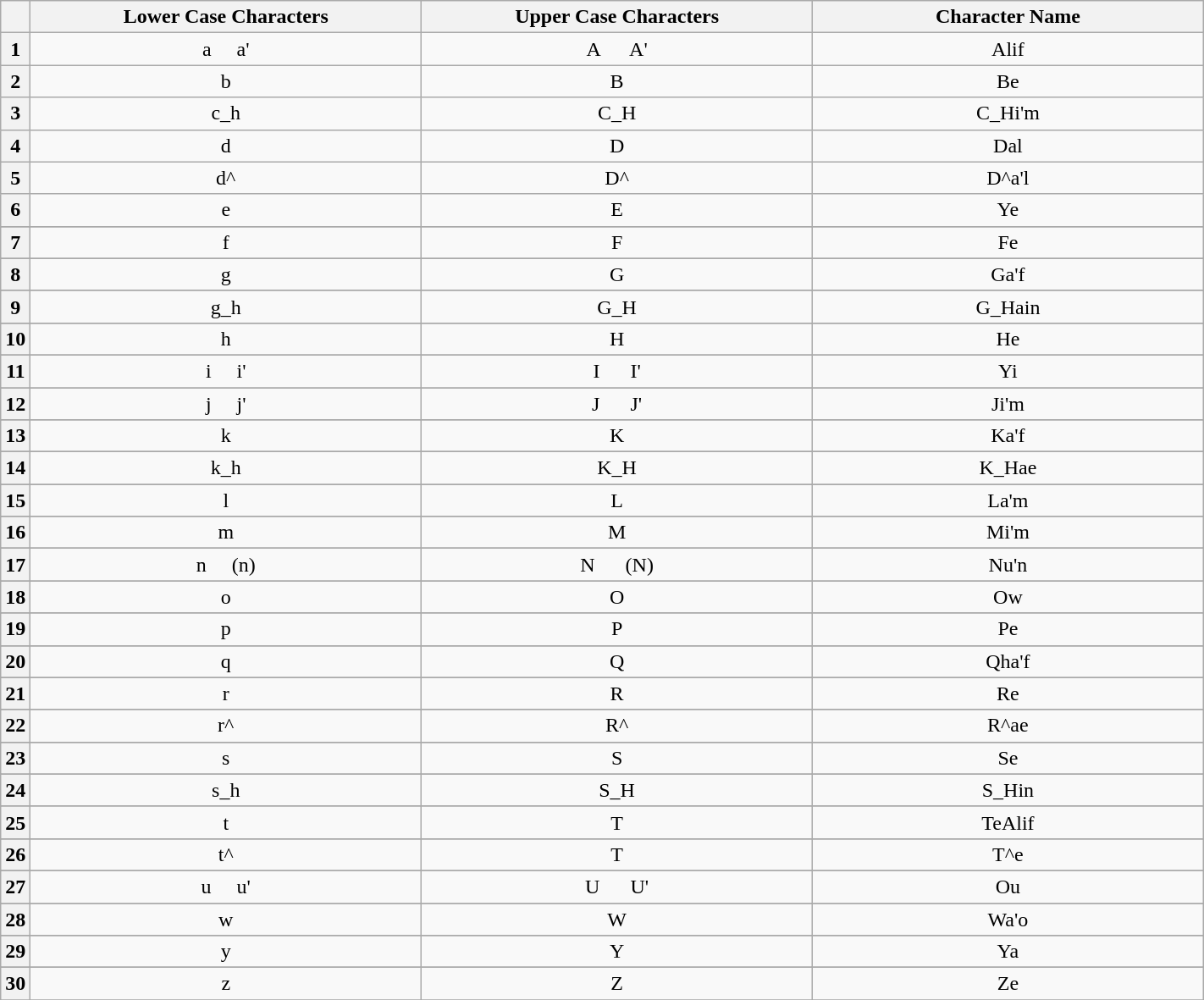<table class="wikitable" style="text-align: center; width: 75%;">
<tr>
<th></th>
<th style="width: 33%">Lower Case Characters</th>
<th style="width: 33%">Upper Case Characters</th>
<th style="width: 33%">Character Name</th>
</tr>
<tr>
<th>1</th>
<td>a     a'</td>
<td>A          A'</td>
<td>Alif</td>
</tr>
<tr>
<th>2</th>
<td>b</td>
<td>B</td>
<td>Be</td>
</tr>
<tr>
<th>3</th>
<td>c_h</td>
<td>C_H</td>
<td>C_Hi'm</td>
</tr>
<tr>
<th>4</th>
<td>d</td>
<td>D</td>
<td>Dal</td>
</tr>
<tr>
<th>5</th>
<td>d^</td>
<td>D^</td>
<td>D^a'l</td>
</tr>
<tr>
<th>6</th>
<td>e</td>
<td>E</td>
<td>Ye</td>
</tr>
<tr>
</tr>
<tr>
<th>7</th>
<td>f</td>
<td>F</td>
<td>Fe</td>
</tr>
<tr>
</tr>
<tr>
<th>8</th>
<td>g</td>
<td>G</td>
<td>Ga'f</td>
</tr>
<tr>
</tr>
<tr>
<th>9</th>
<td>g_h</td>
<td>G_H</td>
<td>G_Hain</td>
</tr>
<tr>
</tr>
<tr>
<th>10</th>
<td>h</td>
<td>H</td>
<td>He</td>
</tr>
<tr>
</tr>
<tr>
<th>11</th>
<td>i     i'</td>
<td>I          I'</td>
<td>Yi</td>
</tr>
<tr>
</tr>
<tr>
<th>12</th>
<td>j     j'</td>
<td>J          J'</td>
<td>Ji'm</td>
</tr>
<tr>
</tr>
<tr>
<th>13</th>
<td>k</td>
<td>K</td>
<td>Ka'f</td>
</tr>
<tr>
</tr>
<tr>
<th>14</th>
<td>k_h</td>
<td>K_H</td>
<td>K_Hae</td>
</tr>
<tr>
</tr>
<tr>
<th>15</th>
<td>l</td>
<td>L</td>
<td>La'm</td>
</tr>
<tr>
</tr>
<tr>
<th>16</th>
<td>m</td>
<td>M</td>
<td>Mi'm</td>
</tr>
<tr>
</tr>
<tr>
<th>17</th>
<td>n     (n)</td>
<td>N          (N)</td>
<td>Nu'n</td>
</tr>
<tr>
</tr>
<tr>
<th>18</th>
<td>o</td>
<td>O</td>
<td>Ow</td>
</tr>
<tr>
</tr>
<tr>
<th>19</th>
<td>p</td>
<td>P</td>
<td>Pe</td>
</tr>
<tr>
</tr>
<tr>
<th>20</th>
<td>q</td>
<td>Q</td>
<td>Qha'f</td>
</tr>
<tr>
</tr>
<tr>
<th>21</th>
<td>r</td>
<td>R</td>
<td>Re</td>
</tr>
<tr>
</tr>
<tr>
<th>22</th>
<td>r^</td>
<td>R^</td>
<td>R^ae</td>
</tr>
<tr>
</tr>
<tr>
<th>23</th>
<td>s</td>
<td>S</td>
<td>Se</td>
</tr>
<tr>
</tr>
<tr>
<th>24</th>
<td>s_h</td>
<td>S_H</td>
<td>S_Hin</td>
</tr>
<tr>
</tr>
<tr>
<th>25</th>
<td>t</td>
<td>T</td>
<td>TeAlif</td>
</tr>
<tr>
</tr>
<tr>
<th>26</th>
<td>t^</td>
<td>T</td>
<td>T^e</td>
</tr>
<tr>
</tr>
<tr>
<th>27</th>
<td>u     u'</td>
<td>U          U'</td>
<td>Ou</td>
</tr>
<tr>
</tr>
<tr>
<th>28</th>
<td>w</td>
<td>W</td>
<td>Wa'o</td>
</tr>
<tr>
</tr>
<tr>
<th>29</th>
<td>y</td>
<td>Y</td>
<td>Ya</td>
</tr>
<tr>
</tr>
<tr>
<th>30</th>
<td>z</td>
<td>Z</td>
<td>Ze</td>
</tr>
<tr>
</tr>
</table>
